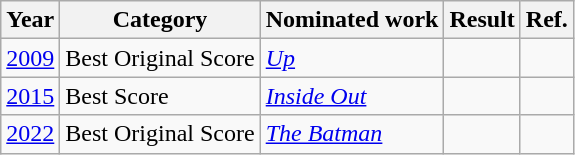<table class="wikitable">
<tr>
<th>Year</th>
<th>Category</th>
<th>Nominated work</th>
<th>Result</th>
<th>Ref.</th>
</tr>
<tr>
<td><a href='#'>2009</a></td>
<td>Best Original Score</td>
<td><em><a href='#'>Up</a></em></td>
<td></td>
<td align="center"></td>
</tr>
<tr>
<td><a href='#'>2015</a></td>
<td>Best Score</td>
<td><em><a href='#'>Inside Out</a></em></td>
<td></td>
<td align="center"></td>
</tr>
<tr>
<td><a href='#'>2022</a></td>
<td>Best Original Score</td>
<td><em><a href='#'>The Batman</a></em></td>
<td></td>
<td align="center"></td>
</tr>
</table>
